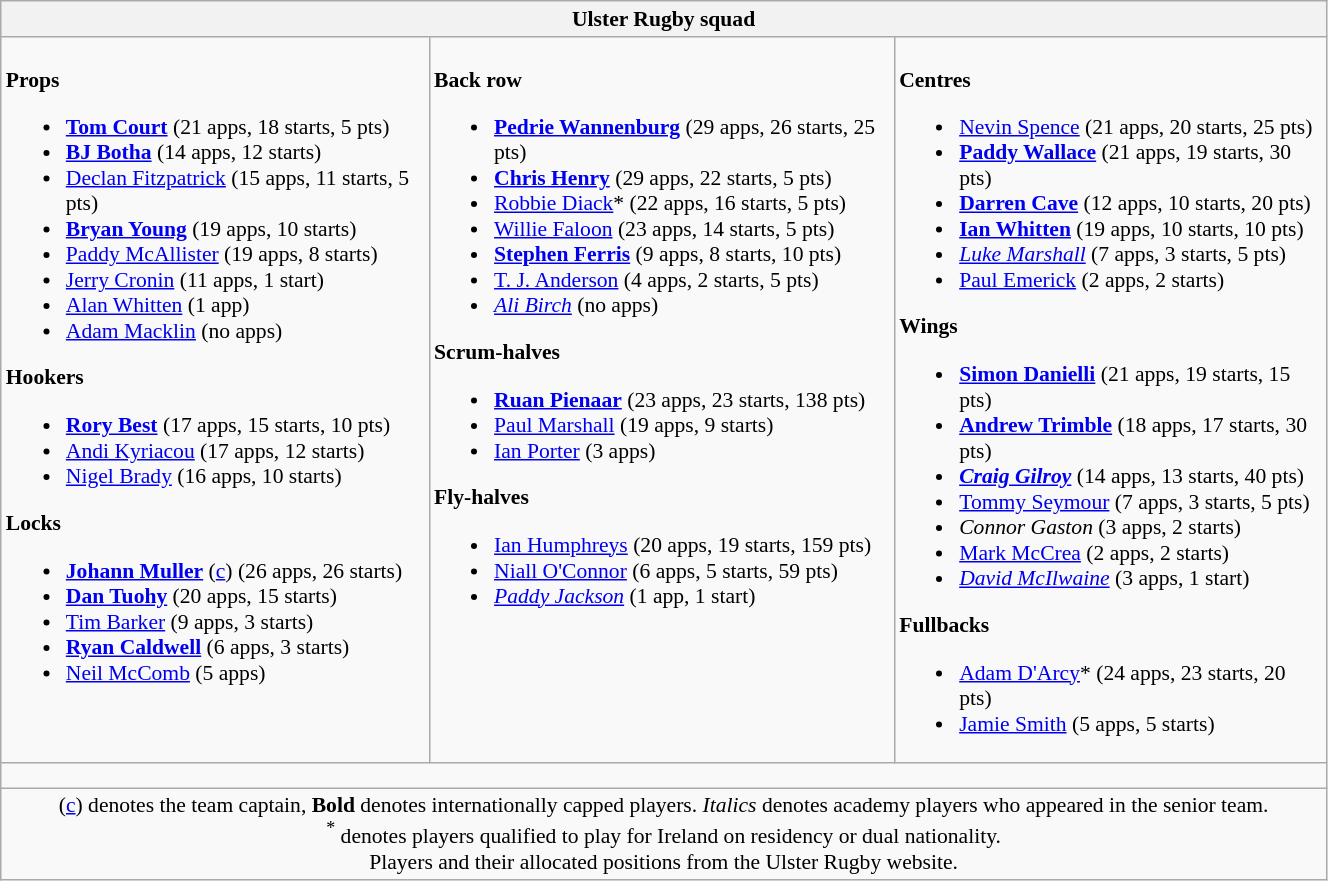<table class="wikitable" style="text-align:left; font-size:90%; width:70%">
<tr>
<th colspan="100%">Ulster Rugby squad</th>
</tr>
<tr valign="top">
<td><br><strong>Props</strong><ul><li> <strong><a href='#'>Tom Court</a></strong> (21 apps, 18 starts, 5 pts)</li><li> <strong><a href='#'>BJ Botha</a></strong> (14 apps, 12 starts)</li><li> <a href='#'>Declan Fitzpatrick</a> (15 apps, 11 starts, 5 pts)</li><li> <strong><a href='#'>Bryan Young</a></strong> (19 apps, 10 starts)</li><li> <a href='#'>Paddy McAllister</a> (19 apps, 8 starts)</li><li> <a href='#'>Jerry Cronin</a> (11 apps, 1 start)</li><li> <a href='#'>Alan Whitten</a> (1 app)</li><li> <a href='#'>Adam Macklin</a> (no apps)</li></ul><strong>Hookers</strong><ul><li> <strong><a href='#'>Rory Best</a></strong> (17 apps, 15 starts, 10 pts)</li><li> <a href='#'>Andi Kyriacou</a> (17 apps, 12 starts)</li><li> <a href='#'>Nigel Brady</a> (16 apps, 10 starts)</li></ul><strong>Locks</strong><ul><li> <strong><a href='#'>Johann Muller</a></strong> (<a href='#'>c</a>) (26 apps, 26 starts)</li><li> <strong><a href='#'>Dan Tuohy</a></strong> (20 apps, 15 starts)</li><li> <a href='#'>Tim Barker</a> (9 apps, 3 starts)</li><li> <strong><a href='#'>Ryan Caldwell</a></strong> (6 apps, 3 starts)</li><li> <a href='#'>Neil McComb</a> (5 apps)</li></ul></td>
<td><br><strong>Back row</strong><ul><li> <strong><a href='#'>Pedrie Wannenburg</a></strong> (29 apps, 26 starts, 25 pts)</li><li> <strong><a href='#'>Chris Henry</a></strong> (29 apps, 22 starts, 5 pts)</li><li> <a href='#'>Robbie Diack</a>* (22 apps, 16 starts, 5 pts)</li><li> <a href='#'>Willie Faloon</a> (23 apps, 14 starts, 5 pts)</li><li> <strong><a href='#'>Stephen Ferris</a></strong> (9 apps, 8 starts, 10 pts)</li><li> <a href='#'>T. J. Anderson</a> (4 apps, 2 starts, 5 pts)</li><li> <em><a href='#'>Ali Birch</a></em> (no apps)</li></ul><strong>Scrum-halves</strong><ul><li> <strong><a href='#'>Ruan Pienaar</a></strong> (23 apps, 23 starts, 138 pts)</li><li> <a href='#'>Paul Marshall</a> (19 apps, 9 starts)</li><li> <a href='#'>Ian Porter</a> (3 apps)</li></ul><strong>Fly-halves</strong><ul><li> <a href='#'>Ian Humphreys</a> (20 apps, 19 starts, 159 pts)</li><li> <a href='#'>Niall O'Connor</a> (6 apps, 5 starts, 59 pts)</li><li> <em><a href='#'>Paddy Jackson</a></em> (1 app, 1 start)</li></ul></td>
<td><br><strong>Centres</strong><ul><li> <a href='#'>Nevin Spence</a> (21 apps, 20 starts, 25 pts)</li><li> <strong><a href='#'>Paddy Wallace</a></strong> (21 apps, 19 starts, 30 pts)</li><li> <strong><a href='#'>Darren Cave</a></strong> (12 apps, 10 starts, 20 pts)</li><li> <strong><a href='#'>Ian Whitten</a></strong> (19 apps, 10 starts, 10 pts)</li><li> <em><a href='#'>Luke Marshall</a></em> (7 apps, 3 starts, 5 pts)</li><li> <a href='#'>Paul Emerick</a> (2 apps, 2 starts)</li></ul><strong>Wings</strong><ul><li> <strong><a href='#'>Simon Danielli</a></strong> (21 apps, 19 starts, 15 pts)</li><li> <strong><a href='#'>Andrew Trimble</a></strong> (18 apps, 17 starts, 30 pts)</li><li> <strong><em><a href='#'>Craig Gilroy</a></em></strong> (14 apps, 13 starts, 40 pts)</li><li> <a href='#'>Tommy Seymour</a> (7 apps, 3 starts, 5 pts)</li><li> <em>Connor Gaston</em> (3 apps, 2 starts)</li><li> <a href='#'>Mark McCrea</a> (2 apps, 2 starts)</li><li> <em><a href='#'>David McIlwaine</a></em> (3 apps, 1 start)</li></ul><strong>Fullbacks</strong><ul><li> <a href='#'>Adam D'Arcy</a>* (24 apps, 23 starts, 20 pts)</li><li> <a href='#'>Jamie Smith</a> (5 apps, 5 starts)</li></ul></td>
</tr>
<tr>
<td colspan="100%" style="height: 10px;"></td>
</tr>
<tr>
<td colspan="100%" style="text-align:center;">(<a href='#'>c</a>) denotes the team captain, <strong>Bold</strong> denotes internationally capped players. <em>Italics</em> denotes academy players who appeared in the senior team.<br> <sup>*</sup> denotes players qualified to play for Ireland on residency or dual nationality. <br> Players and their allocated positions from the Ulster Rugby website.</td>
</tr>
</table>
